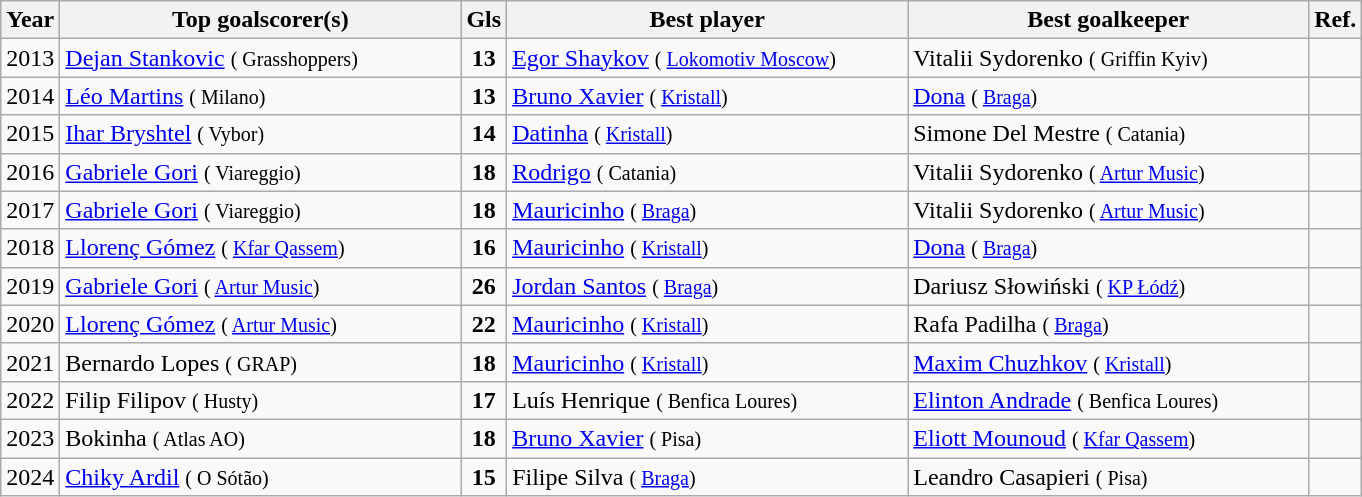<table class="wikitable">
<tr>
<th>Year</th>
<th width=260>Top goalscorer(s)</th>
<th>Gls</th>
<th width=260>Best player</th>
<th width=260>Best goalkeeper</th>
<th>Ref.</th>
</tr>
<tr>
<td>2013</td>
<td> <a href='#'>Dejan Stankovic</a> <small>( Grasshoppers)</small></td>
<td align=center><strong>13</strong></td>
<td> <a href='#'>Egor Shaykov</a> <small>( <a href='#'>Lokomotiv Moscow</a>)</small></td>
<td> Vitalii Sydorenko <small>( Griffin Kyiv)</small></td>
<td></td>
</tr>
<tr>
<td>2014</td>
<td> <a href='#'>Léo Martins</a> <small>( Milano)</small></td>
<td align=center><strong>13</strong></td>
<td> <a href='#'>Bruno Xavier</a> <small>( <a href='#'>Kristall</a>)</small></td>
<td> <a href='#'>Dona</a> <small>( <a href='#'>Braga</a>)</small></td>
<td></td>
</tr>
<tr>
<td>2015</td>
<td> <a href='#'>Ihar Bryshtel</a> <small>( Vybor)</small></td>
<td align=center><strong>14</strong></td>
<td> <a href='#'>Datinha</a> <small>( <a href='#'>Kristall</a>)</small></td>
<td> Simone Del Mestre <small>( Catania)</small></td>
<td></td>
</tr>
<tr>
<td>2016</td>
<td> <a href='#'>Gabriele Gori</a> <small>( Viareggio)</small></td>
<td align=center><strong>18</strong></td>
<td> <a href='#'>Rodrigo</a> <small>( Catania)</small></td>
<td> Vitalii Sydorenko <small>( <a href='#'>Artur Music</a>)</small></td>
<td></td>
</tr>
<tr>
<td>2017</td>
<td> <a href='#'>Gabriele Gori</a> <small>( Viareggio)</small></td>
<td align=center><strong>18</strong></td>
<td> <a href='#'>Mauricinho</a> <small>( <a href='#'>Braga</a>)</small></td>
<td> Vitalii Sydorenko <small>( <a href='#'>Artur Music</a>)</small></td>
<td></td>
</tr>
<tr>
<td>2018</td>
<td> <a href='#'>Llorenç Gómez</a> <small>( <a href='#'>Kfar Qassem</a>)</small></td>
<td align=center><strong>16</strong></td>
<td> <a href='#'>Mauricinho</a> <small>( <a href='#'>Kristall</a>)</small></td>
<td> <a href='#'>Dona</a> <small>( <a href='#'>Braga</a>)</small></td>
<td></td>
</tr>
<tr>
<td>2019</td>
<td> <a href='#'>Gabriele Gori</a> <small>( <a href='#'>Artur Music</a>)</small></td>
<td align=center><strong>26</strong></td>
<td> <a href='#'>Jordan Santos</a> <small>( <a href='#'>Braga</a>)</small></td>
<td> Dariusz Słowiński <small>( <a href='#'>KP Łódź</a>)</small></td>
<td></td>
</tr>
<tr>
<td>2020</td>
<td> <a href='#'>Llorenç Gómez</a> <small>( <a href='#'>Artur Music</a>)</small></td>
<td align=center><strong>22</strong></td>
<td> <a href='#'>Mauricinho</a> <small>( <a href='#'>Kristall</a>)</small></td>
<td> Rafa Padilha <small>( <a href='#'>Braga</a>)</small></td>
<td></td>
</tr>
<tr>
<td>2021</td>
<td> Bernardo Lopes <small>( GRAP)</small></td>
<td align=center><strong>18</strong></td>
<td> <a href='#'>Mauricinho</a> <small>( <a href='#'>Kristall</a>)</small></td>
<td> <a href='#'>Maxim Chuzhkov</a> <small>( <a href='#'>Kristall</a>)</small></td>
<td></td>
</tr>
<tr>
<td>2022</td>
<td> Filip Filipov <small>( Husty)</small></td>
<td align=center><strong>17</strong></td>
<td> Luís Henrique <small>( Benfica Loures)</small></td>
<td> <a href='#'>Elinton Andrade</a> <small>( Benfica Loures)</small></td>
<td></td>
</tr>
<tr>
<td>2023</td>
<td> Bokinha <small>( Atlas AO)</small></td>
<td align=center><strong>18</strong></td>
<td> <a href='#'>Bruno Xavier</a> <small>( Pisa)</small></td>
<td> <a href='#'>Eliott Mounoud</a> <small>( <a href='#'>Kfar Qassem</a>)</small></td>
<td></td>
</tr>
<tr>
<td>2024</td>
<td> <a href='#'>Chiky Ardil</a> <small>( O Sótão)</small></td>
<td align=center><strong>15</strong></td>
<td> Filipe Silva <small>( <a href='#'>Braga</a>)</small></td>
<td> Leandro Casapieri <small>( Pisa)</small></td>
<td></td>
</tr>
</table>
